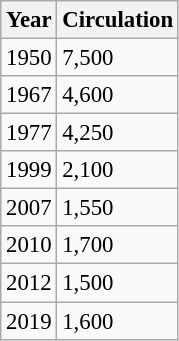<table class="wikitable" style="font-size: 95%;">
<tr>
<th>Year</th>
<th>Circulation</th>
</tr>
<tr>
<td>1950</td>
<td>7,500</td>
</tr>
<tr>
<td>1967</td>
<td>4,600</td>
</tr>
<tr>
<td>1977</td>
<td>4,250</td>
</tr>
<tr>
<td>1999</td>
<td>2,100</td>
</tr>
<tr>
<td>2007</td>
<td>1,550</td>
</tr>
<tr>
<td>2010</td>
<td>1,700</td>
</tr>
<tr>
<td>2012</td>
<td>1,500</td>
</tr>
<tr>
<td>2019</td>
<td>1,600</td>
</tr>
</table>
